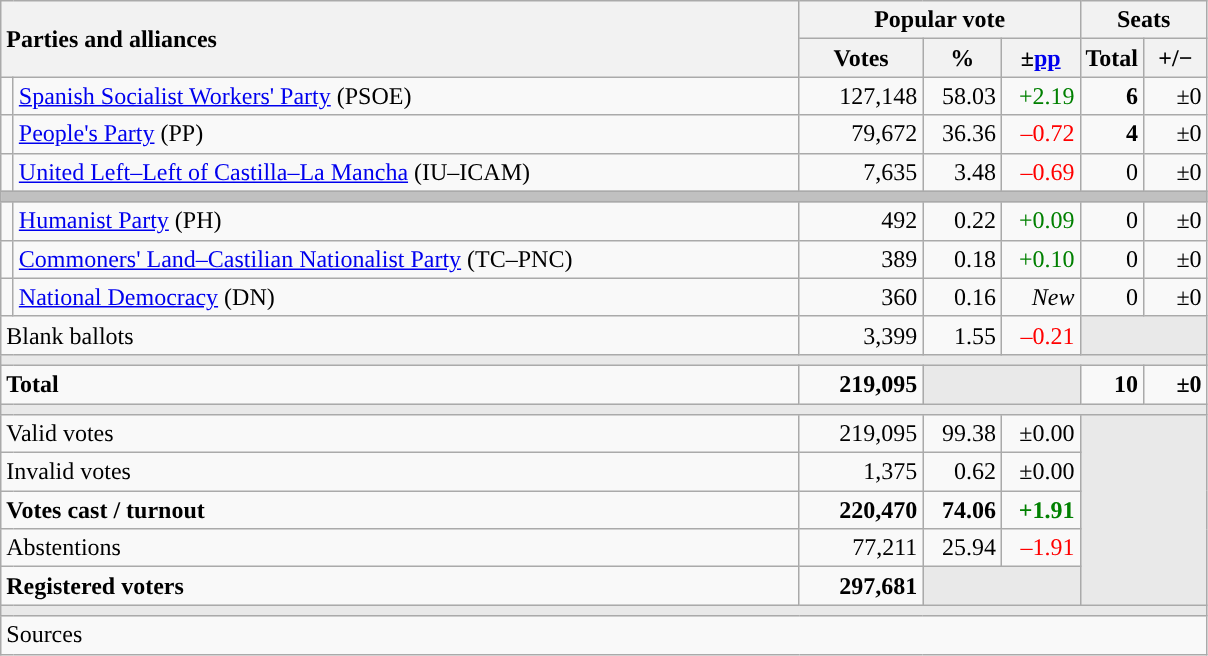<table class="wikitable" style="text-align:right;">
<tr>
<th style="text-align:left;" rowspan="2" colspan="2" width="525">Parties and alliances</th>
<th colspan="3">Popular vote</th>
<th colspan="2">Seats</th>
</tr>
<tr>
<th width="75">Votes</th>
<th width="45">%</th>
<th width="45">±<a href='#'>pp</a></th>
<th width="35">Total</th>
<th width="35">+/−</th>
</tr>
<tr>
<td width="1" style="color:inherit;background:"></td>
<td align="left"><a href='#'>Spanish Socialist Workers' Party</a> (PSOE)</td>
<td>127,148</td>
<td>58.03</td>
<td style="color:green;">+2.19</td>
<td><strong>6</strong></td>
<td>±0</td>
</tr>
<tr>
<td style="color:inherit;background:"></td>
<td align="left"><a href='#'>People's Party</a> (PP)</td>
<td>79,672</td>
<td>36.36</td>
<td style="color:red;">–0.72</td>
<td><strong>4</strong></td>
<td>±0</td>
</tr>
<tr>
<td style="color:inherit;background:"></td>
<td align="left"><a href='#'>United Left–Left of Castilla–La Mancha</a> (IU–ICAM)</td>
<td>7,635</td>
<td>3.48</td>
<td style="color:red;">–0.69</td>
<td>0</td>
<td>±0</td>
</tr>
<tr>
<td colspan="7" bgcolor="#C0C0C0"></td>
</tr>
<tr>
<td style="color:inherit;background:"></td>
<td align="left"><a href='#'>Humanist Party</a> (PH)</td>
<td>492</td>
<td>0.22</td>
<td style="color:green;">+0.09</td>
<td>0</td>
<td>±0</td>
</tr>
<tr>
<td style="color:inherit;background:"></td>
<td align="left"><a href='#'>Commoners' Land–Castilian Nationalist Party</a> (TC–PNC)</td>
<td>389</td>
<td>0.18</td>
<td style="color:green;">+0.10</td>
<td>0</td>
<td>±0</td>
</tr>
<tr>
<td style="color:inherit;background:"></td>
<td align="left"><a href='#'>National Democracy</a> (DN)</td>
<td>360</td>
<td>0.16</td>
<td><em>New</em></td>
<td>0</td>
<td>±0</td>
</tr>
<tr>
<td align="left" colspan="2">Blank ballots</td>
<td>3,399</td>
<td>1.55</td>
<td style="color:red;">–0.21</td>
<td bgcolor="#E9E9E9" colspan="2"></td>
</tr>
<tr>
<td colspan="7" bgcolor="#E9E9E9"></td>
</tr>
<tr style="font-weight:bold;">
<td align="left" colspan="2">Total</td>
<td>219,095</td>
<td bgcolor="#E9E9E9" colspan="2"></td>
<td>10</td>
<td>±0</td>
</tr>
<tr>
<td colspan="7" bgcolor="#E9E9E9"></td>
</tr>
<tr>
<td align="left" colspan="2">Valid votes</td>
<td>219,095</td>
<td>99.38</td>
<td>±0.00</td>
<td bgcolor="#E9E9E9" colspan="2" rowspan="5"></td>
</tr>
<tr>
<td align="left" colspan="2">Invalid votes</td>
<td>1,375</td>
<td>0.62</td>
<td>±0.00</td>
</tr>
<tr style="font-weight:bold;">
<td align="left" colspan="2">Votes cast / turnout</td>
<td>220,470</td>
<td>74.06</td>
<td style="color:green;">+1.91</td>
</tr>
<tr>
<td align="left" colspan="2">Abstentions</td>
<td>77,211</td>
<td>25.94</td>
<td style="color:red;">–1.91</td>
</tr>
<tr style="font-weight:bold;">
<td align="left" colspan="2">Registered voters</td>
<td>297,681</td>
<td bgcolor="#E9E9E9" colspan="2"></td>
</tr>
<tr>
<td colspan="7" bgcolor="#E9E9E9"></td>
</tr>
<tr>
<td align="left" colspan="7">Sources</td>
</tr>
</table>
